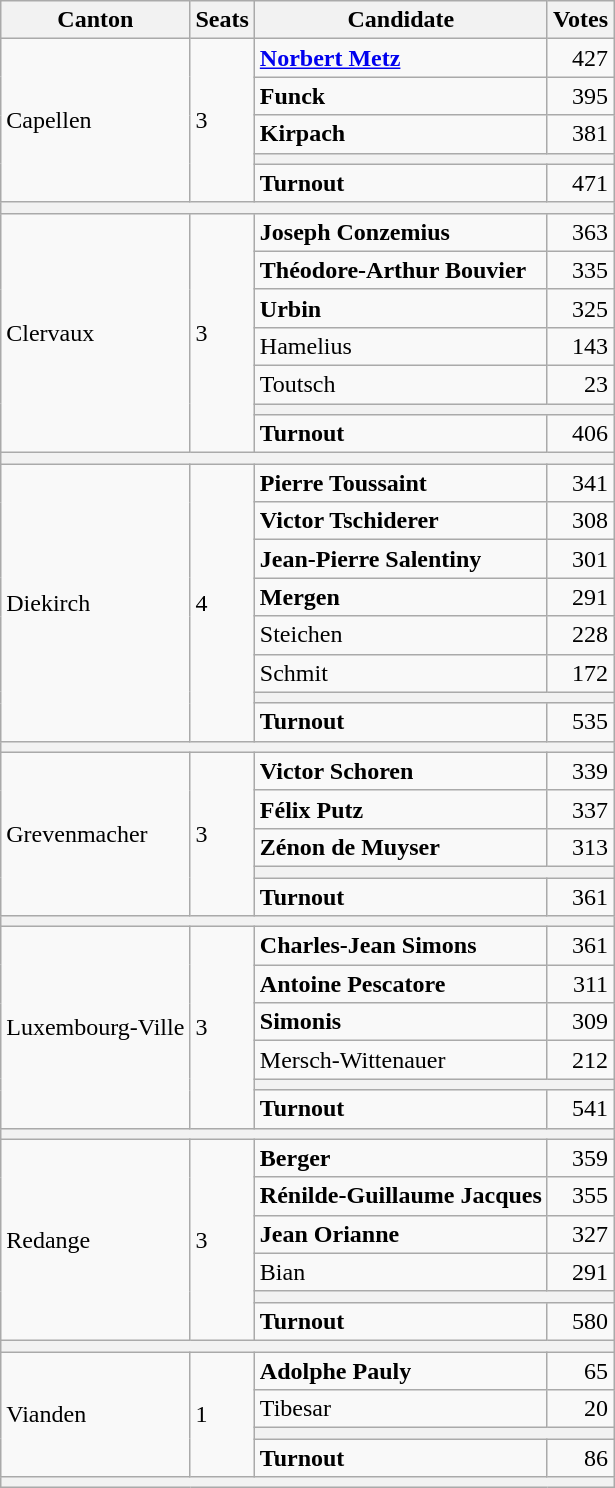<table class="wikitable">
<tr>
<th>Canton</th>
<th>Seats</th>
<th>Candidate</th>
<th>Votes</th>
</tr>
<tr>
<td rowspan="5">Capellen</td>
<td rowspan="5">3</td>
<td><strong><a href='#'>Norbert Metz</a></strong></td>
<td align="right">427</td>
</tr>
<tr>
<td><strong>Funck</strong></td>
<td align="right">395</td>
</tr>
<tr>
<td><strong>Kirpach</strong></td>
<td align="right">381</td>
</tr>
<tr>
<th colspan="2"></th>
</tr>
<tr>
<td><strong>Turnout</strong></td>
<td align="right">471</td>
</tr>
<tr>
<th colspan="4"></th>
</tr>
<tr>
<td rowspan="7">Clervaux</td>
<td rowspan="7" align="left">3</td>
<td><strong>Joseph Conzemius</strong></td>
<td align="right">363</td>
</tr>
<tr>
<td><strong>Théodore-Arthur Bouvier</strong></td>
<td align="right">335</td>
</tr>
<tr>
<td><strong>Urbin</strong></td>
<td align="right">325</td>
</tr>
<tr>
<td>Hamelius</td>
<td align="right">143</td>
</tr>
<tr>
<td>Toutsch</td>
<td align="right">23</td>
</tr>
<tr>
<th colspan="2"></th>
</tr>
<tr>
<td><strong>Turnout</strong></td>
<td align="right">406</td>
</tr>
<tr>
<th colspan="4"></th>
</tr>
<tr>
<td rowspan="8">Diekirch</td>
<td rowspan="8" align="left">4</td>
<td><strong>Pierre Toussaint</strong></td>
<td align="right">341</td>
</tr>
<tr>
<td><strong>Victor Tschiderer</strong></td>
<td align="right">308</td>
</tr>
<tr>
<td><strong>Jean-Pierre Salentiny</strong></td>
<td align="right">301</td>
</tr>
<tr>
<td><strong>Mergen</strong></td>
<td align="right">291</td>
</tr>
<tr>
<td>Steichen</td>
<td align="right">228</td>
</tr>
<tr>
<td>Schmit</td>
<td align="right">172</td>
</tr>
<tr>
<th colspan="2"></th>
</tr>
<tr>
<td><strong>Turnout</strong></td>
<td align="right">535</td>
</tr>
<tr>
<th colspan="4"></th>
</tr>
<tr>
<td rowspan="5">Grevenmacher</td>
<td rowspan="5">3</td>
<td><strong>Victor Schoren</strong></td>
<td align="right">339</td>
</tr>
<tr>
<td><strong>Félix Putz</strong></td>
<td align="right">337</td>
</tr>
<tr>
<td><strong>Zénon de Muyser</strong></td>
<td align="right">313</td>
</tr>
<tr>
<th colspan="2"></th>
</tr>
<tr>
<td><strong>Turnout</strong></td>
<td align="right">361</td>
</tr>
<tr>
<th colspan="4"></th>
</tr>
<tr>
<td rowspan="6">Luxembourg-Ville</td>
<td rowspan="6" align="left">3</td>
<td><strong>Charles-Jean Simons</strong></td>
<td align="right">361</td>
</tr>
<tr>
<td><strong>Antoine Pescatore</strong></td>
<td align="right">311</td>
</tr>
<tr>
<td><strong>Simonis</strong></td>
<td align="right">309</td>
</tr>
<tr>
<td>Mersch-Wittenauer</td>
<td align="right">212</td>
</tr>
<tr>
<th colspan="2"></th>
</tr>
<tr>
<td><strong>Turnout</strong></td>
<td align="right">541</td>
</tr>
<tr>
<th colspan="4"></th>
</tr>
<tr>
<td rowspan="6">Redange</td>
<td rowspan="6">3</td>
<td><strong>Berger</strong></td>
<td align="right">359</td>
</tr>
<tr>
<td><strong>Rénilde-Guillaume Jacques</strong></td>
<td align="right">355</td>
</tr>
<tr>
<td><strong>Jean Orianne</strong></td>
<td align="right">327</td>
</tr>
<tr>
<td>Bian</td>
<td align="right">291</td>
</tr>
<tr>
<th colspan="2"></th>
</tr>
<tr>
<td><strong>Turnout</strong></td>
<td align="right">580</td>
</tr>
<tr>
<th colspan="4"></th>
</tr>
<tr>
<td rowspan="4">Vianden</td>
<td rowspan="4" align="left">1</td>
<td><strong>Adolphe Pauly</strong></td>
<td align="right">65</td>
</tr>
<tr>
<td>Tibesar</td>
<td align="right">20</td>
</tr>
<tr>
<th colspan="2"></th>
</tr>
<tr>
<td><strong>Turnout</strong></td>
<td align="right">86</td>
</tr>
<tr>
<th colspan="4"></th>
</tr>
</table>
